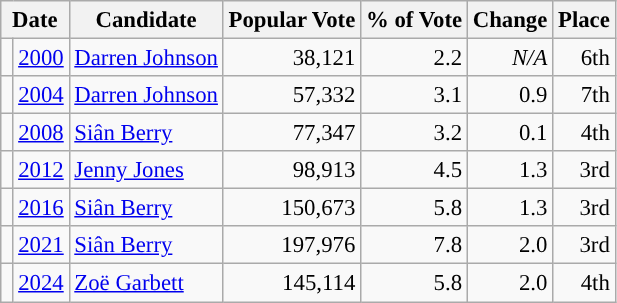<table class="wikitable" style="text-align:right; font-size:95%;">
<tr>
<th colspan="2">Date</th>
<th>Candidate</th>
<th>Popular Vote</th>
<th>% of Vote</th>
<th>Change</th>
<th>Place</th>
</tr>
<tr>
<td width="1" style="color:inherit;background:"></td>
<td><a href='#'>2000</a></td>
<td align="left"><a href='#'>Darren Johnson</a></td>
<td>38,121</td>
<td>2.2</td>
<td><em>N/A</em></td>
<td>6th</td>
</tr>
<tr>
<td style="color:inherit;background:"></td>
<td><a href='#'>2004</a></td>
<td align="left"><a href='#'>Darren Johnson</a></td>
<td>57,332</td>
<td>3.1</td>
<td>0.9</td>
<td>7th</td>
</tr>
<tr>
<td style="color:inherit;background:"></td>
<td><a href='#'>2008</a></td>
<td align="left"><a href='#'>Siân Berry</a></td>
<td>77,347</td>
<td>3.2</td>
<td>0.1</td>
<td>4th</td>
</tr>
<tr>
<td style="color:inherit;background:"></td>
<td><a href='#'>2012</a></td>
<td align="left"><a href='#'>Jenny Jones</a></td>
<td>98,913</td>
<td>4.5</td>
<td>1.3</td>
<td>3rd</td>
</tr>
<tr>
<td style="color:inherit;background:"></td>
<td><a href='#'>2016</a></td>
<td align="left"><a href='#'>Siân Berry</a></td>
<td>150,673</td>
<td>5.8</td>
<td>1.3</td>
<td>3rd</td>
</tr>
<tr>
<td style="color:inherit;background:"></td>
<td><a href='#'>2021</a></td>
<td align="left"><a href='#'>Siân Berry</a></td>
<td>197,976</td>
<td>7.8</td>
<td>2.0</td>
<td>3rd</td>
</tr>
<tr>
<td style="color:inherit;background:"></td>
<td><a href='#'>2024</a></td>
<td align="left"><a href='#'>Zoë Garbett</a></td>
<td>145,114</td>
<td>5.8</td>
<td>2.0</td>
<td>4th</td>
</tr>
</table>
